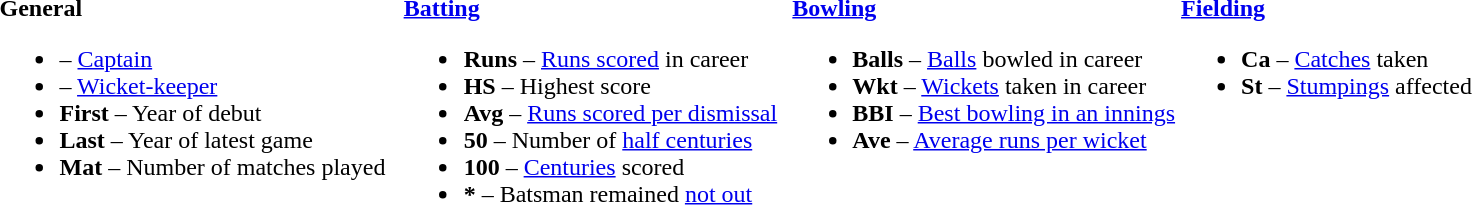<table>
<tr>
<td valign="top" style="width:26%"><br><strong>General</strong><ul><li> – <a href='#'>Captain</a></li><li> – <a href='#'>Wicket-keeper</a></li><li><strong>First</strong> – Year of debut</li><li><strong>Last</strong> – Year of latest game</li><li><strong>Mat</strong> – Number of matches played</li></ul></td>
<td valign="top" style="width:25%"><br><strong><a href='#'>Batting</a></strong><ul><li><strong>Runs</strong> – <a href='#'>Runs scored</a> in career</li><li><strong>HS</strong> – Highest score</li><li><strong>Avg</strong> – <a href='#'>Runs scored per dismissal</a></li><li><strong>50</strong> – Number of <a href='#'>half centuries</a></li><li><strong>100</strong> – <a href='#'>Centuries</a> scored</li><li><strong>*</strong> – Batsman remained <a href='#'>not out</a></li></ul></td>
<td valign="top" style="width:25%"><br><strong><a href='#'>Bowling</a></strong><ul><li><strong>Balls</strong> – <a href='#'>Balls</a> bowled in career</li><li><strong>Wkt</strong> – <a href='#'>Wickets</a> taken in career</li><li><strong>BBI</strong> – <a href='#'>Best bowling in an innings</a></li><li><strong>Ave</strong> – <a href='#'>Average runs per wicket</a></li></ul></td>
<td valign="top" style="width:24%"><br><strong><a href='#'>Fielding</a></strong><ul><li><strong>Ca</strong> – <a href='#'>Catches</a> taken</li><li><strong>St</strong> – <a href='#'>Stumpings</a> affected</li></ul></td>
</tr>
</table>
